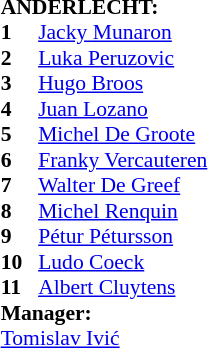<table style="font-size: 90%" cellspacing="0" cellpadding="0" align=center>
<tr>
<td colspan="4"><strong>ANDERLECHT:</strong></td>
</tr>
<tr>
<th width="25"></th>
</tr>
<tr>
<td><strong>1</strong></td>
<td> <a href='#'>Jacky Munaron</a></td>
</tr>
<tr>
<td><strong>2</strong></td>
<td> <a href='#'>Luka Peruzovic</a></td>
</tr>
<tr>
<td><strong>3</strong></td>
<td> <a href='#'>Hugo Broos</a></td>
</tr>
<tr>
<td><strong>4</strong></td>
<td> <a href='#'>Juan Lozano</a></td>
</tr>
<tr>
<td><strong>5</strong></td>
<td> <a href='#'>Michel De Groote</a></td>
</tr>
<tr>
<td><strong>6</strong></td>
<td> <a href='#'>Franky Vercauteren</a></td>
</tr>
<tr>
<td><strong>7</strong></td>
<td> <a href='#'>Walter De Greef</a></td>
</tr>
<tr>
<td><strong>8</strong></td>
<td> <a href='#'>Michel Renquin</a></td>
</tr>
<tr>
<td><strong>9</strong></td>
<td> <a href='#'>Pétur Pétursson</a></td>
</tr>
<tr>
<td><strong>10</strong></td>
<td> <a href='#'>Ludo Coeck</a></td>
</tr>
<tr>
<td><strong>11</strong></td>
<td> <a href='#'>Albert Cluytens</a></td>
</tr>
<tr>
<td colspan=4><strong>Manager:</strong></td>
</tr>
<tr>
<td colspan="4"> <a href='#'>Tomislav Ivić</a></td>
</tr>
</table>
